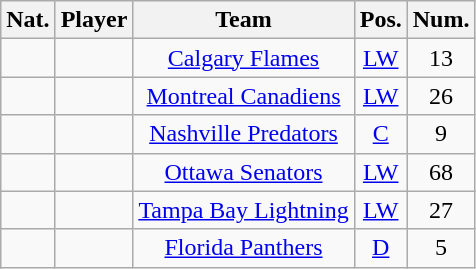<table class="wikitable sortable" style="text-align:center">
<tr>
<th>Nat.</th>
<th>Player</th>
<th>Team</th>
<th>Pos.</th>
<th>Num.</th>
</tr>
<tr>
<td></td>
<td></td>
<td><a href='#'>Calgary Flames</a></td>
<td><a href='#'>LW</a></td>
<td>13</td>
</tr>
<tr>
<td></td>
<td></td>
<td><a href='#'>Montreal Canadiens</a></td>
<td><a href='#'>LW</a></td>
<td>26</td>
</tr>
<tr>
<td></td>
<td></td>
<td><a href='#'>Nashville Predators</a></td>
<td><a href='#'>C</a></td>
<td>9</td>
</tr>
<tr>
<td></td>
<td></td>
<td><a href='#'>Ottawa Senators</a></td>
<td><a href='#'>LW</a></td>
<td>68</td>
</tr>
<tr>
<td></td>
<td></td>
<td><a href='#'>Tampa Bay Lightning</a></td>
<td><a href='#'>LW</a></td>
<td>27</td>
</tr>
<tr>
<td></td>
<td></td>
<td><a href='#'>Florida Panthers</a></td>
<td><a href='#'>D</a></td>
<td>5</td>
</tr>
</table>
